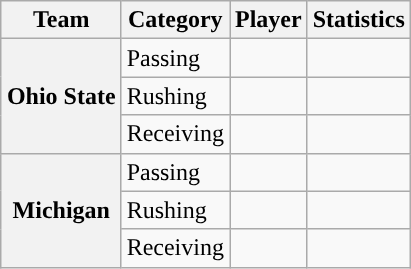<table class="wikitable" style="float:right">
<tr>
<th>Team</th>
<th>Category</th>
<th>Player</th>
<th>Statistics</th>
</tr>
<tr>
<th rowspan=3>Ohio State</th>
<td>Passing</td>
<td></td>
<td></td>
</tr>
<tr>
<td>Rushing</td>
<td></td>
<td></td>
</tr>
<tr>
<td>Receiving</td>
<td></td>
<td></td>
</tr>
<tr>
<th rowspan=3>Michigan</th>
<td>Passing</td>
<td></td>
<td></td>
</tr>
<tr>
<td>Rushing</td>
<td></td>
<td></td>
</tr>
<tr>
<td>Receiving</td>
<td></td>
<td></td>
</tr>
</table>
